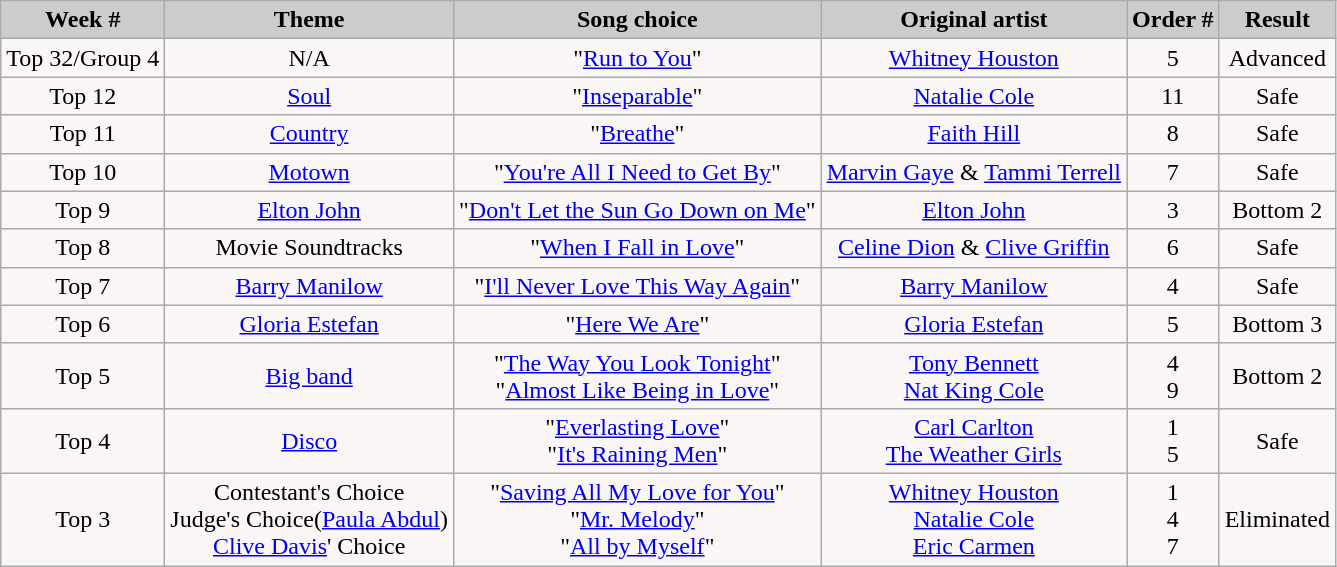<table class="wikitable" style="float:left;">
<tr style="text-align:Center; background:#ccc;">
<td colspan="100"><strong>Week #</strong></td>
<td colspan="100"><strong>Theme</strong></td>
<td colspan="100"><strong>Song choice</strong></td>
<td colspan="100"><strong>Original artist</strong></td>
<td colspan="100"><strong>Order #</strong></td>
<td colspan="100"><strong>Result</strong></td>
</tr>
<tr>
<td colspan="100" style="text-align:center; background:#faf6f6;">Top 32/Group 4</td>
<td colspan="100" style="text-align:center; background:#faf6f6;">N/A</td>
<td colspan="100" style="text-align:center; background:#faf6f6;">"<a href='#'>Run to You</a>"</td>
<td colspan="100" style="text-align:center; background:#faf6f6;"><a href='#'>Whitney Houston</a></td>
<td colspan="100" style="text-align:center; background:#faf6f6;">5</td>
<td colspan="100" style="text-align:center; background:#faf6f6;">Advanced</td>
</tr>
<tr>
<td colspan="100" style="text-align:center; background:#faf6f6;">Top 12</td>
<td colspan="100" style="text-align:center; background:#faf6f6;"><a href='#'>Soul</a></td>
<td colspan="100" style="text-align:center; background:#faf6f6;">"<a href='#'>Inseparable</a>"</td>
<td colspan="100" style="text-align:center; background:#faf6f6;"><a href='#'>Natalie Cole</a></td>
<td colspan="100" style="text-align:center; background:#faf6f6;">11</td>
<td colspan="100" style="text-align:center; background:#faf6f6;">Safe</td>
</tr>
<tr>
<td colspan="100" style="text-align:center; background:#faf6f6;">Top 11</td>
<td colspan="100" style="text-align:center; background:#faf6f6;"><a href='#'>Country</a></td>
<td colspan="100" style="text-align:center; background:#faf6f6;">"<a href='#'>Breathe</a>"</td>
<td colspan="100" style="text-align:center; background:#faf6f6;"><a href='#'>Faith Hill</a></td>
<td colspan="100" style="text-align:center; background:#faf6f6;">8</td>
<td colspan="100" style="text-align:center; background:#faf6f6;">Safe</td>
</tr>
<tr>
<td colspan="100" style="text-align:center; background:#faf6f6;">Top 10</td>
<td colspan="100" style="text-align:center; background:#faf6f6;"><a href='#'>Motown</a></td>
<td colspan="100" style="text-align:center; background:#faf6f6;">"<a href='#'>You're All I Need to Get By</a>"</td>
<td colspan="100" style="text-align:center; background:#faf6f6;"><a href='#'>Marvin Gaye</a> & <a href='#'>Tammi Terrell</a></td>
<td colspan="100" style="text-align:center; background:#faf6f6;">7</td>
<td colspan="100" style="text-align:center; background:#faf6f6;">Safe</td>
</tr>
<tr 22, Moore. style="text-align:center; background:#faf6f6;">
<td colspan="100">Top 9</td>
<td colspan="100"><a href='#'>Elton John</a></td>
<td colspan="100">"<a href='#'>Don't Let the Sun Go Down on Me</a>"</td>
<td colspan="100"><a href='#'>Elton John</a></td>
<td colspan="100">3</td>
<td colspan="100">Bottom 2</td>
</tr>
<tr style="text-align:center; background:#faf6f6;">
<td colspan="100">Top 8</td>
<td colspan="100">Movie Soundtracks</td>
<td colspan="100">"<a href='#'>When I Fall in Love</a>"</td>
<td colspan="100"><a href='#'>Celine Dion</a> & <a href='#'>Clive Griffin</a></td>
<td colspan="100">6</td>
<td colspan="100">Safe</td>
</tr>
<tr style="text-align:center; background:#faf6f6;">
<td colspan="100">Top 7</td>
<td colspan="100"><a href='#'>Barry Manilow</a></td>
<td colspan="100">"<a href='#'>I'll Never Love This Way Again</a>"</td>
<td colspan="100"><a href='#'>Barry Manilow</a></td>
<td colspan="100">4</td>
<td colspan="100">Safe</td>
</tr>
<tr>
<td colspan="100" style="text-align:center; background:#faf6f6;">Top 6</td>
<td colspan="100" style="text-align:center; background:#faf6f6;"><a href='#'>Gloria Estefan</a></td>
<td colspan="100" style="text-align:center; background:#faf6f6;">"<a href='#'>Here We Are</a>"</td>
<td colspan="100" style="text-align:center; background:#faf6f6;"><a href='#'>Gloria Estefan</a></td>
<td colspan="100" style="text-align:center; background:#faf6f6;">5</td>
<td colspan="100" style="text-align:center; background:#faf6f6;">Bottom 3</td>
</tr>
<tr style="text-align:center; background:#faf6f6;">
<td colspan="100">Top 5</td>
<td colspan="100"><a href='#'>Big band</a></td>
<td colspan="100">"<a href='#'>The Way You Look Tonight</a>"<br>"<a href='#'>Almost Like Being in Love</a>"</td>
<td colspan="100"><a href='#'>Tony Bennett</a><br><a href='#'>Nat King Cole</a></td>
<td colspan="100">4<br>9</td>
<td colspan="100">Bottom 2</td>
</tr>
<tr style="text-align:center; background:#faf6f6;">
<td colspan="100">Top 4</td>
<td colspan="100"><a href='#'>Disco</a></td>
<td colspan="100">"<a href='#'>Everlasting Love</a>"<br>"<a href='#'>It's Raining Men</a>"</td>
<td colspan="100"><a href='#'>Carl Carlton</a><br><a href='#'>The Weather Girls</a></td>
<td colspan="100">1<br>5</td>
<td colspan="100">Safe</td>
</tr>
<tr>
<td colspan="100" style="text-align:center; background:#faf6f6;">Top 3</td>
<td colspan="100" style="text-align:center; background:#faf6f6;">Contestant's Choice<br>Judge's Choice(<a href='#'>Paula Abdul</a>)<br><a href='#'>Clive Davis</a>' Choice</td>
<td colspan="100" style="text-align:center; background:#faf6f6;">"<a href='#'>Saving All My Love for You</a>"<br>"<a href='#'>Mr. Melody</a>"<br>"<a href='#'>All by Myself</a>"</td>
<td colspan="100" style="text-align:center; background:#faf6f6;"><a href='#'>Whitney Houston</a><br><a href='#'>Natalie Cole</a><br><a href='#'>Eric Carmen</a></td>
<td colspan="100" style="text-align:center; background:#faf6f6;">1<br>4 <br>7</td>
<td colspan="100" style="text-align:center; background:#faf6f6;">Eliminated</td>
</tr>
</table>
